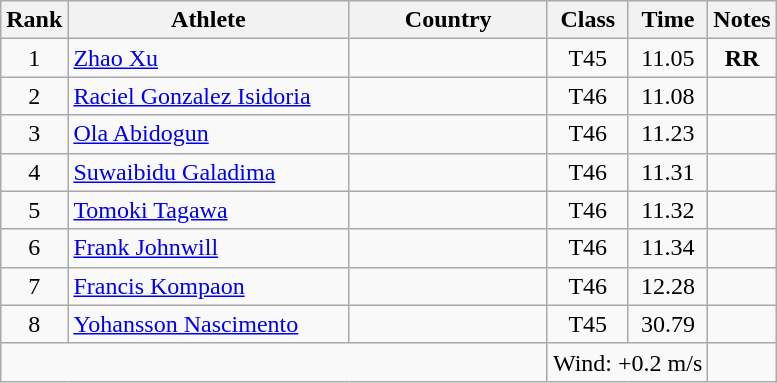<table class="wikitable sortable" style="text-align:center">
<tr>
<th>Rank</th>
<th style="width:180px">Athlete</th>
<th style="width:125px">Country</th>
<th>Class</th>
<th>Time</th>
<th>Notes</th>
</tr>
<tr>
<td>1</td>
<td style="text-align:left;"><a href='#'>Zhao Xu</a></td>
<td style="text-align:left;"></td>
<td>T45</td>
<td>11.05</td>
<td><strong>RR</strong></td>
</tr>
<tr>
<td>2</td>
<td style="text-align:left;"><a href='#'>Raciel Gonzalez Isidoria</a></td>
<td style="text-align:left;"></td>
<td>T46</td>
<td>11.08</td>
<td></td>
</tr>
<tr>
<td>3</td>
<td style="text-align:left;"><a href='#'>Ola Abidogun</a></td>
<td style="text-align:left;"></td>
<td>T46</td>
<td>11.23</td>
<td></td>
</tr>
<tr>
<td>4</td>
<td style="text-align:left;"><a href='#'>Suwaibidu Galadima</a></td>
<td style="text-align:left;"></td>
<td>T46</td>
<td>11.31</td>
<td></td>
</tr>
<tr>
<td>5</td>
<td style="text-align:left;"><a href='#'>Tomoki Tagawa</a></td>
<td style="text-align:left;"></td>
<td>T46</td>
<td>11.32</td>
<td></td>
</tr>
<tr>
<td>6</td>
<td style="text-align:left;"><a href='#'>Frank Johnwill</a></td>
<td style="text-align:left;"></td>
<td>T46</td>
<td>11.34</td>
<td></td>
</tr>
<tr>
<td>7</td>
<td style="text-align:left;"><a href='#'>Francis Kompaon</a></td>
<td style="text-align:left;"></td>
<td>T46</td>
<td>12.28</td>
<td></td>
</tr>
<tr>
<td>8</td>
<td style="text-align:left;"><a href='#'>Yohansson Nascimento</a></td>
<td style="text-align:left;"></td>
<td>T45</td>
<td>30.79</td>
<td></td>
</tr>
<tr class="sortbottom">
<td colspan="3"></td>
<td colspan="2">Wind: +0.2 m/s</td>
</tr>
</table>
